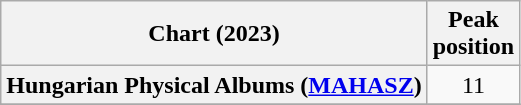<table class="wikitable sortable plainrowheaders" style="text-align:center">
<tr>
<th scope="col">Chart (2023)</th>
<th scope="col">Peak<br>position</th>
</tr>
<tr>
<th scope="row">Hungarian Physical Albums (<a href='#'>MAHASZ</a>)</th>
<td>11</td>
</tr>
<tr>
</tr>
</table>
